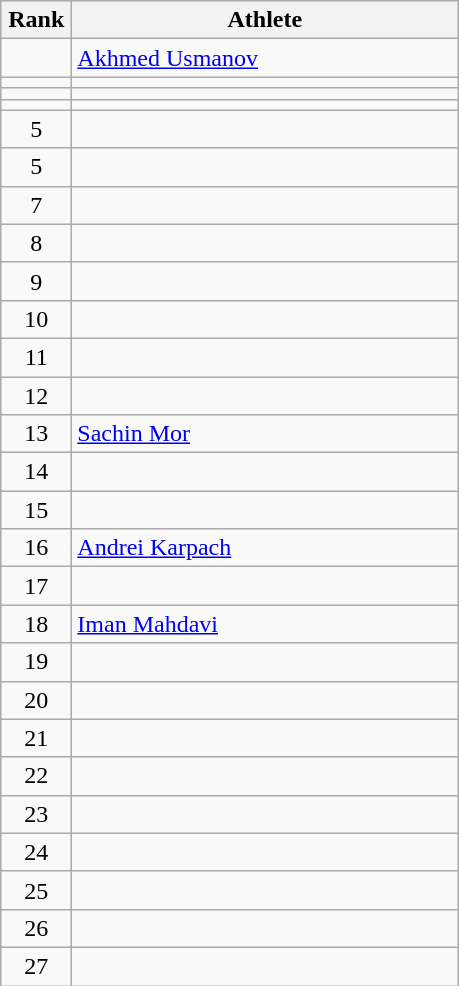<table class="wikitable" style="text-align: center;">
<tr>
<th width=40>Rank</th>
<th width=250>Athlete</th>
</tr>
<tr>
<td></td>
<td align="left"> <a href='#'>Akhmed Usmanov</a> </td>
</tr>
<tr>
<td></td>
<td align="left"></td>
</tr>
<tr>
<td></td>
<td align="left"></td>
</tr>
<tr>
<td></td>
<td align="left"></td>
</tr>
<tr>
<td>5</td>
<td align="left"></td>
</tr>
<tr>
<td>5</td>
<td align="left"></td>
</tr>
<tr>
<td>7</td>
<td align="left"></td>
</tr>
<tr>
<td>8</td>
<td align="left"></td>
</tr>
<tr>
<td>9</td>
<td align="left"></td>
</tr>
<tr>
<td>10</td>
<td align="left"></td>
</tr>
<tr>
<td>11</td>
<td align="left"></td>
</tr>
<tr>
<td>12</td>
<td align="left"></td>
</tr>
<tr>
<td>13</td>
<td align="left"> <a href='#'>Sachin Mor</a> </td>
</tr>
<tr>
<td>14</td>
<td align="left"></td>
</tr>
<tr>
<td>15</td>
<td align="left"></td>
</tr>
<tr>
<td>16</td>
<td align="left"> <a href='#'>Andrei Karpach</a> </td>
</tr>
<tr>
<td>17</td>
<td align="left"></td>
</tr>
<tr>
<td>18</td>
<td align="left"> <a href='#'>Iman Mahdavi</a> </td>
</tr>
<tr>
<td>19</td>
<td align="left"></td>
</tr>
<tr>
<td>20</td>
<td align="left"></td>
</tr>
<tr>
<td>21</td>
<td align="left"></td>
</tr>
<tr>
<td>22</td>
<td align="left"></td>
</tr>
<tr>
<td>23</td>
<td align="left"></td>
</tr>
<tr>
<td>24</td>
<td align="left"></td>
</tr>
<tr>
<td>25</td>
<td align="left"></td>
</tr>
<tr>
<td>26</td>
<td align="left"></td>
</tr>
<tr>
<td>27</td>
<td align="left"></td>
</tr>
</table>
